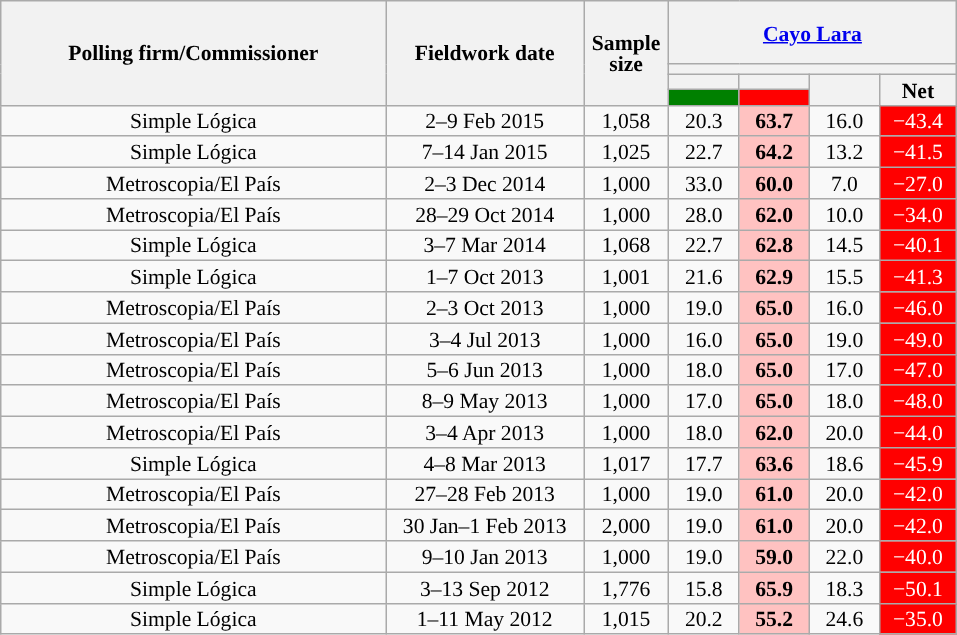<table class="wikitable collapsible collapsed" style="text-align:center; font-size:90%; line-height:14px;">
<tr style="height:42px;">
<th style="width:250px;" rowspan="4">Polling firm/Commissioner</th>
<th style="width:125px;" rowspan="4">Fieldwork date</th>
<th style="width:50px;" rowspan="4">Sample size</th>
<th style="width:185px;" colspan="4"><a href='#'>Cayo Lara</a><br></th>
</tr>
<tr>
<th colspan="4" style="background:"></th>
</tr>
<tr>
<th style="width:30px;"></th>
<th style="width:30px;"></th>
<th style="width:30px;" rowspan="2"></th>
<th style="width:30px;" rowspan="2">Net</th>
</tr>
<tr>
<th style="color:inherit;background:#008000;"></th>
<th style="color:inherit;background:#FF0000;"></th>
</tr>
<tr>
<td>Simple Lógica</td>
<td>2–9 Feb 2015</td>
<td>1,058</td>
<td>20.3</td>
<td style="background:#FFC2C1;"><strong>63.7</strong></td>
<td>16.0</td>
<td style="background:#FF0000; color:white;">−43.4</td>
</tr>
<tr>
<td>Simple Lógica</td>
<td>7–14 Jan 2015</td>
<td>1,025</td>
<td>22.7</td>
<td style="background:#FFC2C1;"><strong>64.2</strong></td>
<td>13.2</td>
<td style="background:#FF0000; color:white;">−41.5</td>
</tr>
<tr>
<td>Metroscopia/El País</td>
<td>2–3 Dec 2014</td>
<td>1,000</td>
<td>33.0</td>
<td style="background:#FFC2C1;"><strong>60.0</strong></td>
<td>7.0</td>
<td style="background:#FF0000; color:white;">−27.0</td>
</tr>
<tr>
<td>Metroscopia/El País</td>
<td>28–29 Oct 2014</td>
<td>1,000</td>
<td>28.0</td>
<td style="background:#FFC2C1;"><strong>62.0</strong></td>
<td>10.0</td>
<td style="background:#FF0000; color:white;">−34.0</td>
</tr>
<tr>
<td>Simple Lógica</td>
<td>3–7 Mar 2014</td>
<td>1,068</td>
<td>22.7</td>
<td style="background:#FFC2C1;"><strong>62.8</strong></td>
<td>14.5</td>
<td style="background:#FF0000; color:white;">−40.1</td>
</tr>
<tr>
<td>Simple Lógica</td>
<td>1–7 Oct 2013</td>
<td>1,001</td>
<td>21.6</td>
<td style="background:#FFC2C1;"><strong>62.9</strong></td>
<td>15.5</td>
<td style="background:#FF0000; color:white;">−41.3</td>
</tr>
<tr>
<td>Metroscopia/El País</td>
<td>2–3 Oct 2013</td>
<td>1,000</td>
<td>19.0</td>
<td style="background:#FFC2C1;"><strong>65.0</strong></td>
<td>16.0</td>
<td style="background:#FF0000; color:white;">−46.0</td>
</tr>
<tr>
<td>Metroscopia/El País</td>
<td>3–4 Jul 2013</td>
<td>1,000</td>
<td>16.0</td>
<td style="background:#FFC2C1;"><strong>65.0</strong></td>
<td>19.0</td>
<td style="background:#FF0000; color:white;">−49.0</td>
</tr>
<tr>
<td>Metroscopia/El País</td>
<td>5–6 Jun 2013</td>
<td>1,000</td>
<td>18.0</td>
<td style="background:#FFC2C1;"><strong>65.0</strong></td>
<td>17.0</td>
<td style="background:#FF0000; color:white;">−47.0</td>
</tr>
<tr>
<td>Metroscopia/El País</td>
<td>8–9 May 2013</td>
<td>1,000</td>
<td>17.0</td>
<td style="background:#FFC2C1;"><strong>65.0</strong></td>
<td>18.0</td>
<td style="background:#FF0000; color:white;">−48.0</td>
</tr>
<tr>
<td>Metroscopia/El País</td>
<td>3–4 Apr 2013</td>
<td>1,000</td>
<td>18.0</td>
<td style="background:#FFC2C1;"><strong>62.0</strong></td>
<td>20.0</td>
<td style="background:#FF0000; color:white;">−44.0</td>
</tr>
<tr>
<td>Simple Lógica</td>
<td>4–8 Mar 2013</td>
<td>1,017</td>
<td>17.7</td>
<td style="background:#FFC2C1;"><strong>63.6</strong></td>
<td>18.6</td>
<td style="background:#FF0000; color:white;">−45.9</td>
</tr>
<tr>
<td>Metroscopia/El País</td>
<td>27–28 Feb 2013</td>
<td>1,000</td>
<td>19.0</td>
<td style="background:#FFC2C1;"><strong>61.0</strong></td>
<td>20.0</td>
<td style="background:#FF0000; color:white;">−42.0</td>
</tr>
<tr>
<td>Metroscopia/El País</td>
<td>30 Jan–1 Feb 2013</td>
<td>2,000</td>
<td>19.0</td>
<td style="background:#FFC2C1;"><strong>61.0</strong></td>
<td>20.0</td>
<td style="background:#FF0000; color:white;">−42.0</td>
</tr>
<tr>
<td>Metroscopia/El País</td>
<td>9–10 Jan 2013</td>
<td>1,000</td>
<td>19.0</td>
<td style="background:#FFC2C1;"><strong>59.0</strong></td>
<td>22.0</td>
<td style="background:#FF0000; color:white;">−40.0</td>
</tr>
<tr>
<td>Simple Lógica</td>
<td>3–13 Sep 2012</td>
<td>1,776</td>
<td>15.8</td>
<td style="background:#FFC2C1;"><strong>65.9</strong></td>
<td>18.3</td>
<td style="background:#FF0000; color:white;">−50.1</td>
</tr>
<tr>
<td>Simple Lógica</td>
<td>1–11 May 2012</td>
<td>1,015</td>
<td>20.2</td>
<td style="background:#FFC2C1;"><strong>55.2</strong></td>
<td>24.6</td>
<td style="background:#FF0000; color:white;">−35.0</td>
</tr>
</table>
